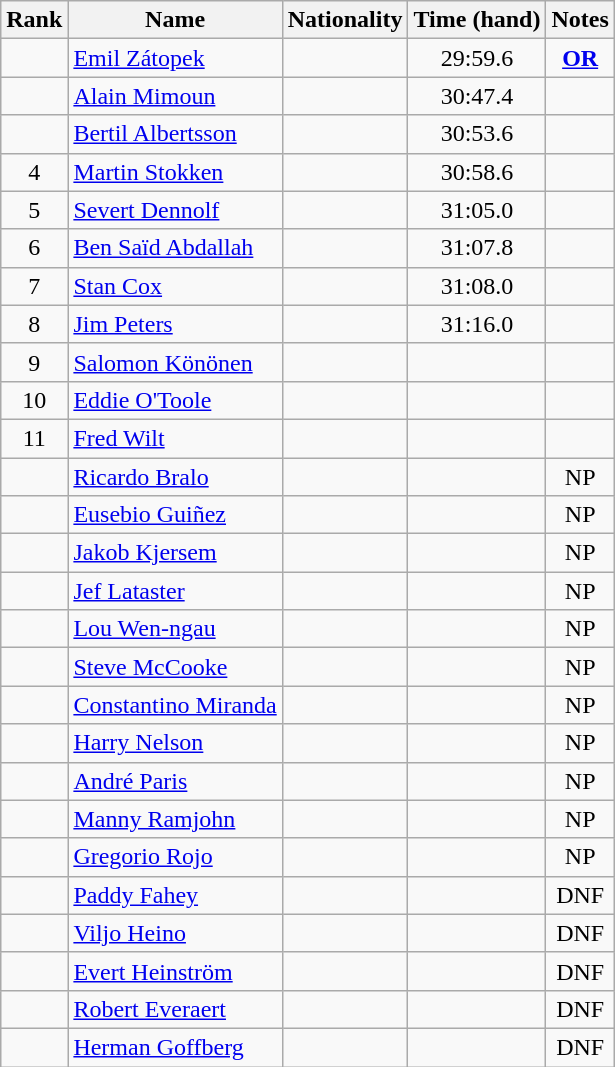<table class="wikitable sortable" style="text-align:center">
<tr>
<th>Rank</th>
<th>Name</th>
<th>Nationality</th>
<th>Time (hand)</th>
<th>Notes</th>
</tr>
<tr>
<td></td>
<td align=left><a href='#'>Emil Zátopek</a></td>
<td align=left></td>
<td>29:59.6</td>
<td><strong><a href='#'>OR</a></strong></td>
</tr>
<tr>
<td></td>
<td align=left><a href='#'>Alain Mimoun</a></td>
<td align=left></td>
<td>30:47.4</td>
<td></td>
</tr>
<tr>
<td></td>
<td align=left><a href='#'>Bertil Albertsson</a></td>
<td align=left></td>
<td>30:53.6</td>
<td></td>
</tr>
<tr>
<td>4</td>
<td align=left><a href='#'>Martin Stokken</a></td>
<td align=left></td>
<td>30:58.6</td>
<td></td>
</tr>
<tr>
<td>5</td>
<td align=left><a href='#'>Severt Dennolf</a></td>
<td align=left></td>
<td>31:05.0</td>
<td></td>
</tr>
<tr>
<td>6</td>
<td align=left><a href='#'>Ben Saïd Abdallah</a></td>
<td align=left></td>
<td>31:07.8</td>
<td></td>
</tr>
<tr>
<td>7</td>
<td align=left><a href='#'>Stan Cox</a></td>
<td align=left></td>
<td>31:08.0</td>
<td></td>
</tr>
<tr>
<td>8</td>
<td align=left><a href='#'>Jim Peters</a></td>
<td align=left></td>
<td>31:16.0</td>
<td></td>
</tr>
<tr>
<td>9</td>
<td align=left><a href='#'>Salomon Könönen</a></td>
<td align=left></td>
<td></td>
<td></td>
</tr>
<tr>
<td>10</td>
<td align=left><a href='#'>Eddie O'Toole</a></td>
<td align=left></td>
<td></td>
<td></td>
</tr>
<tr>
<td>11</td>
<td align=left><a href='#'>Fred Wilt</a></td>
<td align=left></td>
<td></td>
<td></td>
</tr>
<tr>
<td></td>
<td align=left><a href='#'>Ricardo Bralo</a></td>
<td align=left></td>
<td></td>
<td>NP</td>
</tr>
<tr>
<td></td>
<td align=left><a href='#'>Eusebio Guiñez</a></td>
<td align=left></td>
<td></td>
<td>NP</td>
</tr>
<tr>
<td></td>
<td align=left><a href='#'>Jakob Kjersem</a></td>
<td align=left></td>
<td></td>
<td>NP</td>
</tr>
<tr>
<td></td>
<td align=left><a href='#'>Jef Lataster</a></td>
<td align=left></td>
<td></td>
<td>NP</td>
</tr>
<tr>
<td></td>
<td align=left><a href='#'>Lou Wen-ngau</a></td>
<td align=left></td>
<td></td>
<td>NP</td>
</tr>
<tr>
<td></td>
<td align=left><a href='#'>Steve McCooke</a></td>
<td align=left></td>
<td></td>
<td>NP</td>
</tr>
<tr>
<td></td>
<td align=left><a href='#'>Constantino Miranda</a></td>
<td align=left></td>
<td></td>
<td>NP</td>
</tr>
<tr>
<td></td>
<td align=left><a href='#'>Harry Nelson</a></td>
<td align=left></td>
<td></td>
<td>NP</td>
</tr>
<tr>
<td></td>
<td align=left><a href='#'>André Paris</a></td>
<td align=left></td>
<td></td>
<td>NP</td>
</tr>
<tr>
<td></td>
<td align=left><a href='#'>Manny Ramjohn</a></td>
<td align=left></td>
<td></td>
<td>NP</td>
</tr>
<tr>
<td></td>
<td align=left><a href='#'>Gregorio Rojo</a></td>
<td align=left></td>
<td></td>
<td>NP</td>
</tr>
<tr>
<td></td>
<td align=left><a href='#'>Paddy Fahey</a></td>
<td align=left></td>
<td></td>
<td>DNF</td>
</tr>
<tr>
<td></td>
<td align=left><a href='#'>Viljo Heino</a></td>
<td align=left></td>
<td></td>
<td>DNF</td>
</tr>
<tr>
<td></td>
<td align=left><a href='#'>Evert Heinström</a></td>
<td align=left></td>
<td></td>
<td>DNF</td>
</tr>
<tr>
<td></td>
<td align=left><a href='#'>Robert Everaert</a></td>
<td align=left></td>
<td></td>
<td>DNF</td>
</tr>
<tr>
<td></td>
<td align=left><a href='#'>Herman Goffberg</a></td>
<td align=left></td>
<td></td>
<td>DNF</td>
</tr>
</table>
